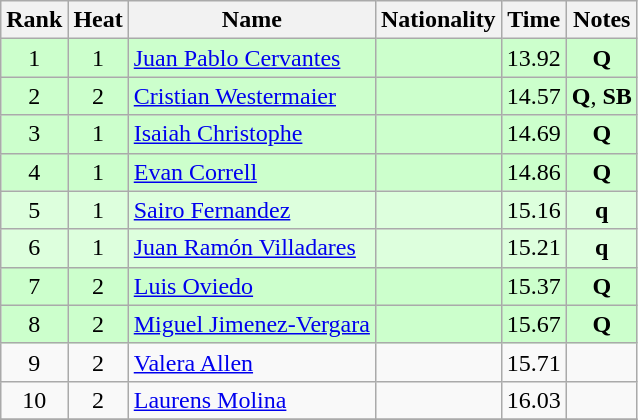<table class="wikitable sortable" style="text-align:center">
<tr>
<th>Rank</th>
<th>Heat</th>
<th>Name</th>
<th>Nationality</th>
<th>Time</th>
<th>Notes</th>
</tr>
<tr bgcolor=ccffcc>
<td>1</td>
<td>1</td>
<td align=left><a href='#'>Juan Pablo Cervantes</a></td>
<td align=left></td>
<td>13.92</td>
<td><strong>Q</strong></td>
</tr>
<tr bgcolor=ccffcc>
<td>2</td>
<td>2</td>
<td align=left><a href='#'>Cristian Westermaier</a></td>
<td align=left></td>
<td>14.57</td>
<td><strong>Q</strong>, <strong>SB</strong></td>
</tr>
<tr bgcolor=ccffcc>
<td>3</td>
<td>1</td>
<td align=left><a href='#'>Isaiah Christophe</a></td>
<td align=left></td>
<td>14.69</td>
<td><strong>Q</strong></td>
</tr>
<tr bgcolor=ccffcc>
<td>4</td>
<td>1</td>
<td align=left><a href='#'>Evan Correll</a></td>
<td align=left></td>
<td>14.86</td>
<td><strong>Q</strong></td>
</tr>
<tr bgcolor=ddffdd>
<td>5</td>
<td>1</td>
<td align=left><a href='#'>Sairo Fernandez</a></td>
<td align=left></td>
<td>15.16</td>
<td><strong>q</strong></td>
</tr>
<tr bgcolor=ddffdd>
<td>6</td>
<td>1</td>
<td align=left><a href='#'>Juan Ramón Villadares</a></td>
<td align=left></td>
<td>15.21</td>
<td><strong>q</strong></td>
</tr>
<tr bgcolor=ccffcc>
<td>7</td>
<td>2</td>
<td align=left><a href='#'>Luis Oviedo</a></td>
<td align=left></td>
<td>15.37</td>
<td><strong>Q</strong></td>
</tr>
<tr bgcolor=ccffcc>
<td>8</td>
<td>2</td>
<td align=left><a href='#'>Miguel Jimenez-Vergara</a></td>
<td align=left></td>
<td>15.67</td>
<td><strong>Q</strong></td>
</tr>
<tr>
<td>9</td>
<td>2</td>
<td align=left><a href='#'>Valera Allen</a></td>
<td align=left></td>
<td>15.71</td>
<td></td>
</tr>
<tr>
<td>10</td>
<td>2</td>
<td align=left><a href='#'>Laurens Molina</a></td>
<td align=left></td>
<td>16.03</td>
<td></td>
</tr>
<tr>
</tr>
</table>
